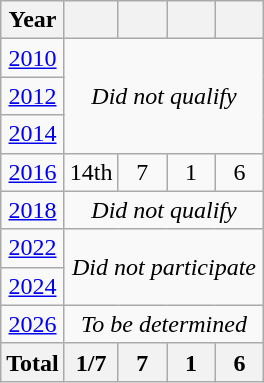<table class="wikitable" style="text-align:center">
<tr>
<th>Year</th>
<th></th>
<th width=25></th>
<th width=25></th>
<th width=25></th>
</tr>
<tr>
<td> <a href='#'>2010</a></td>
<td colspan=4 rowspan=3><em>Did not qualify</em></td>
</tr>
<tr>
<td> <a href='#'>2012</a></td>
</tr>
<tr>
<td> <a href='#'>2014</a></td>
</tr>
<tr>
<td> <a href='#'>2016</a></td>
<td>14th</td>
<td>7</td>
<td>1</td>
<td>6</td>
</tr>
<tr>
<td> <a href='#'>2018</a></td>
<td colspan=4><em>Did not qualify</em></td>
</tr>
<tr>
<td> <a href='#'>2022</a></td>
<td colspan=4 rowspan=2><em>Did not participate</em></td>
</tr>
<tr>
<td> <a href='#'>2024</a></td>
</tr>
<tr>
<td> <a href='#'>2026</a></td>
<td colspan="4"><em>To be determined</em></td>
</tr>
<tr>
<th>Total</th>
<th>1/7</th>
<th>7</th>
<th>1</th>
<th>6</th>
</tr>
</table>
